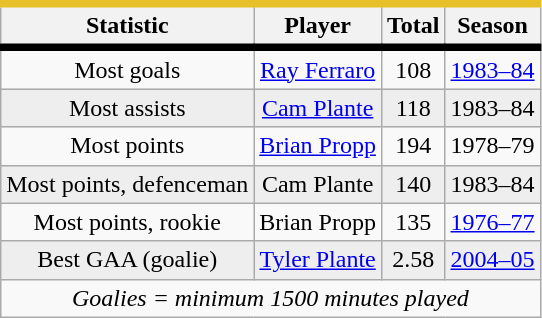<table class="wikitable" style="float:left; text-align: center; margin-right:1em;">
<tr style="border-top:#E7C02A 5px solid; border-bottom:#000000 5px solid;">
<th>Statistic</th>
<th>Player</th>
<th>Total</th>
<th>Season</th>
</tr>
<tr>
<td>Most goals</td>
<td><a href='#'>Ray Ferraro</a></td>
<td>108</td>
<td><a href='#'>1983–84</a></td>
</tr>
<tr align="center" bgcolor="#eeeeee">
<td>Most assists</td>
<td><a href='#'>Cam Plante</a></td>
<td>118</td>
<td>1983–84</td>
</tr>
<tr>
<td>Most points</td>
<td><a href='#'>Brian Propp</a></td>
<td>194</td>
<td>1978–79</td>
</tr>
<tr align="center" bgcolor="#eeeeee">
<td>Most points, defenceman</td>
<td>Cam Plante</td>
<td>140</td>
<td>1983–84</td>
</tr>
<tr>
<td>Most points, rookie</td>
<td>Brian Propp</td>
<td>135</td>
<td><a href='#'>1976–77</a></td>
</tr>
<tr align="center" bgcolor="#eeeeee">
<td>Best GAA (goalie)</td>
<td><a href='#'>Tyler Plante</a></td>
<td>2.58</td>
<td><a href='#'>2004–05</a></td>
</tr>
<tr>
<td colspan=4 style="border-bottom:1px #aaaaaa solid;"><em>Goalies = minimum 1500 minutes played</em></td>
</tr>
</table>
